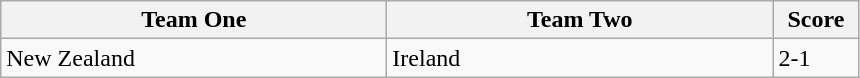<table class="wikitable">
<tr>
<th width=250>Team One</th>
<th width=250>Team Two</th>
<th width=50>Score</th>
</tr>
<tr>
<td> New Zealand</td>
<td> Ireland</td>
<td>2-1</td>
</tr>
</table>
